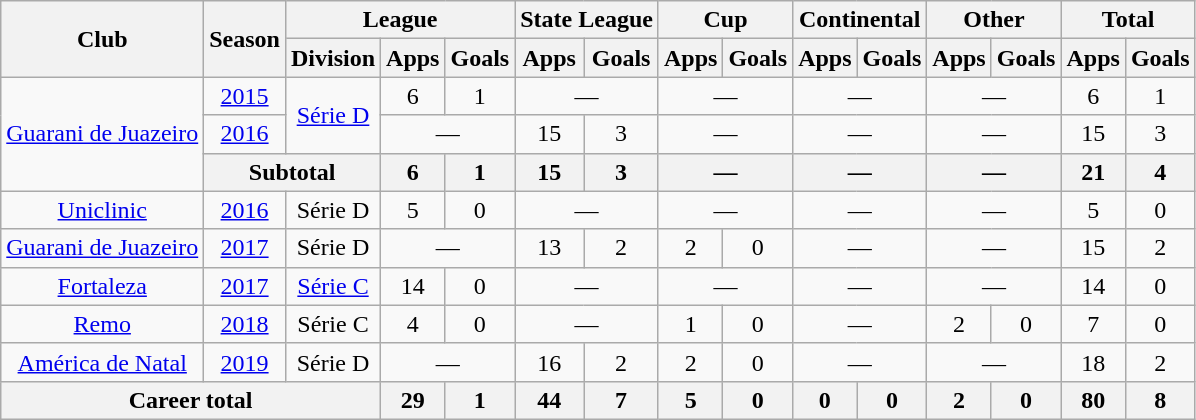<table class="wikitable" style="text-align: center;">
<tr>
<th rowspan="2">Club</th>
<th rowspan="2">Season</th>
<th colspan="3">League</th>
<th colspan="2">State League</th>
<th colspan="2">Cup</th>
<th colspan="2">Continental</th>
<th colspan="2">Other</th>
<th colspan="2">Total</th>
</tr>
<tr>
<th>Division</th>
<th>Apps</th>
<th>Goals</th>
<th>Apps</th>
<th>Goals</th>
<th>Apps</th>
<th>Goals</th>
<th>Apps</th>
<th>Goals</th>
<th>Apps</th>
<th>Goals</th>
<th>Apps</th>
<th>Goals</th>
</tr>
<tr>
<td rowspan=3 align="center"><a href='#'>Guarani de Juazeiro</a></td>
<td><a href='#'>2015</a></td>
<td rowspan=2><a href='#'>Série D</a></td>
<td>6</td>
<td>1</td>
<td colspan="2">—</td>
<td colspan="2">—</td>
<td colspan="2">—</td>
<td colspan="2">—</td>
<td>6</td>
<td>1</td>
</tr>
<tr>
<td><a href='#'>2016</a></td>
<td colspan="2">—</td>
<td>15</td>
<td>3</td>
<td colspan="2">—</td>
<td colspan="2">—</td>
<td colspan="2">—</td>
<td>15</td>
<td>3</td>
</tr>
<tr>
<th colspan="2">Subtotal</th>
<th>6</th>
<th>1</th>
<th>15</th>
<th>3</th>
<th colspan="2">—</th>
<th colspan="2">—</th>
<th colspan="2">—</th>
<th>21</th>
<th>4</th>
</tr>
<tr>
<td align="center"><a href='#'>Uniclinic</a></td>
<td><a href='#'>2016</a></td>
<td>Série D</td>
<td>5</td>
<td>0</td>
<td colspan="2">—</td>
<td colspan="2">—</td>
<td colspan="2">—</td>
<td colspan="2">—</td>
<td>5</td>
<td>0</td>
</tr>
<tr>
<td align="center"><a href='#'>Guarani de Juazeiro</a></td>
<td><a href='#'>2017</a></td>
<td>Série D</td>
<td colspan="2">—</td>
<td>13</td>
<td>2</td>
<td>2</td>
<td>0</td>
<td colspan="2">—</td>
<td colspan="2">—</td>
<td>15</td>
<td>2</td>
</tr>
<tr>
<td align="center"><a href='#'>Fortaleza</a></td>
<td><a href='#'>2017</a></td>
<td><a href='#'>Série C</a></td>
<td>14</td>
<td>0</td>
<td colspan="2">—</td>
<td colspan="2">—</td>
<td colspan="2">—</td>
<td colspan="2">—</td>
<td>14</td>
<td>0</td>
</tr>
<tr>
<td align="center"><a href='#'>Remo</a></td>
<td><a href='#'>2018</a></td>
<td>Série C</td>
<td>4</td>
<td>0</td>
<td colspan="2">—</td>
<td>1</td>
<td>0</td>
<td colspan="2">—</td>
<td>2</td>
<td>0</td>
<td>7</td>
<td>0</td>
</tr>
<tr>
<td align="center"><a href='#'>América de Natal</a></td>
<td><a href='#'>2019</a></td>
<td>Série D</td>
<td colspan="2">—</td>
<td>16</td>
<td>2</td>
<td>2</td>
<td>0</td>
<td colspan="2">—</td>
<td colspan="2">—</td>
<td>18</td>
<td>2</td>
</tr>
<tr>
<th colspan="3"><strong>Career total</strong></th>
<th>29</th>
<th>1</th>
<th>44</th>
<th>7</th>
<th>5</th>
<th>0</th>
<th>0</th>
<th>0</th>
<th>2</th>
<th>0</th>
<th>80</th>
<th>8</th>
</tr>
</table>
